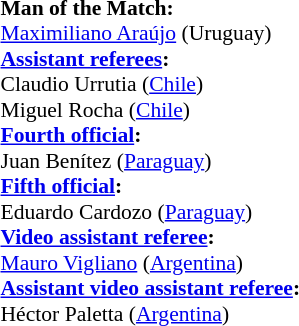<table width=50% style="font-size:90%">
<tr>
<td><br><strong>Man of the Match:</strong>
<br><a href='#'>Maximiliano Araújo</a> (Uruguay)<br><strong><a href='#'>Assistant referees</a>:</strong>
<br>Claudio Urrutia (<a href='#'>Chile</a>)
<br>Miguel Rocha (<a href='#'>Chile</a>)
<br><strong><a href='#'>Fourth official</a>:</strong>
<br>Juan Benítez (<a href='#'>Paraguay</a>)
<br><strong><a href='#'>Fifth official</a>:</strong>
<br>Eduardo Cardozo (<a href='#'>Paraguay</a>)
<br><strong><a href='#'>Video assistant referee</a>:</strong>
<br><a href='#'>Mauro Vigliano</a> (<a href='#'>Argentina</a>)
<br><strong><a href='#'>Assistant video assistant referee</a>:</strong>
<br>Héctor Paletta (<a href='#'>Argentina</a>)</td>
</tr>
</table>
